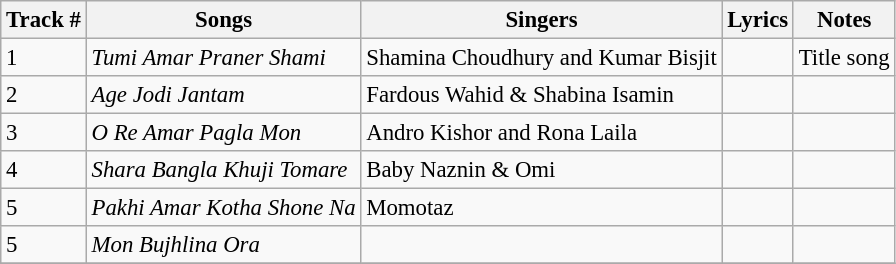<table class="wikitable tracklist" style="font-size:95%;">
<tr>
<th>Track #</th>
<th>Songs</th>
<th>Singers</th>
<th>Lyrics</th>
<th>Notes</th>
</tr>
<tr>
<td>1</td>
<td><em>Tumi Amar Praner Shami</em></td>
<td>Shamina Choudhury and Kumar Bisjit</td>
<td></td>
<td>Title song</td>
</tr>
<tr>
<td>2</td>
<td><em>Age Jodi Jantam</em></td>
<td>Fardous Wahid  & Shabina Isamin</td>
<td></td>
<td></td>
</tr>
<tr>
<td>3</td>
<td><em>O Re Amar Pagla Mon</em></td>
<td>Andro Kishor and Rona Laila</td>
<td></td>
<td></td>
</tr>
<tr>
<td>4</td>
<td><em>Shara Bangla Khuji Tomare</em></td>
<td>Baby Naznin & Omi</td>
<td></td>
<td></td>
</tr>
<tr>
<td>5</td>
<td><em>Pakhi Amar Kotha Shone Na</em></td>
<td>Momotaz</td>
<td></td>
<td></td>
</tr>
<tr>
<td>5</td>
<td><em>Mon Bujhlina Ora</em></td>
<td></td>
<td></td>
<td></td>
</tr>
<tr>
</tr>
</table>
